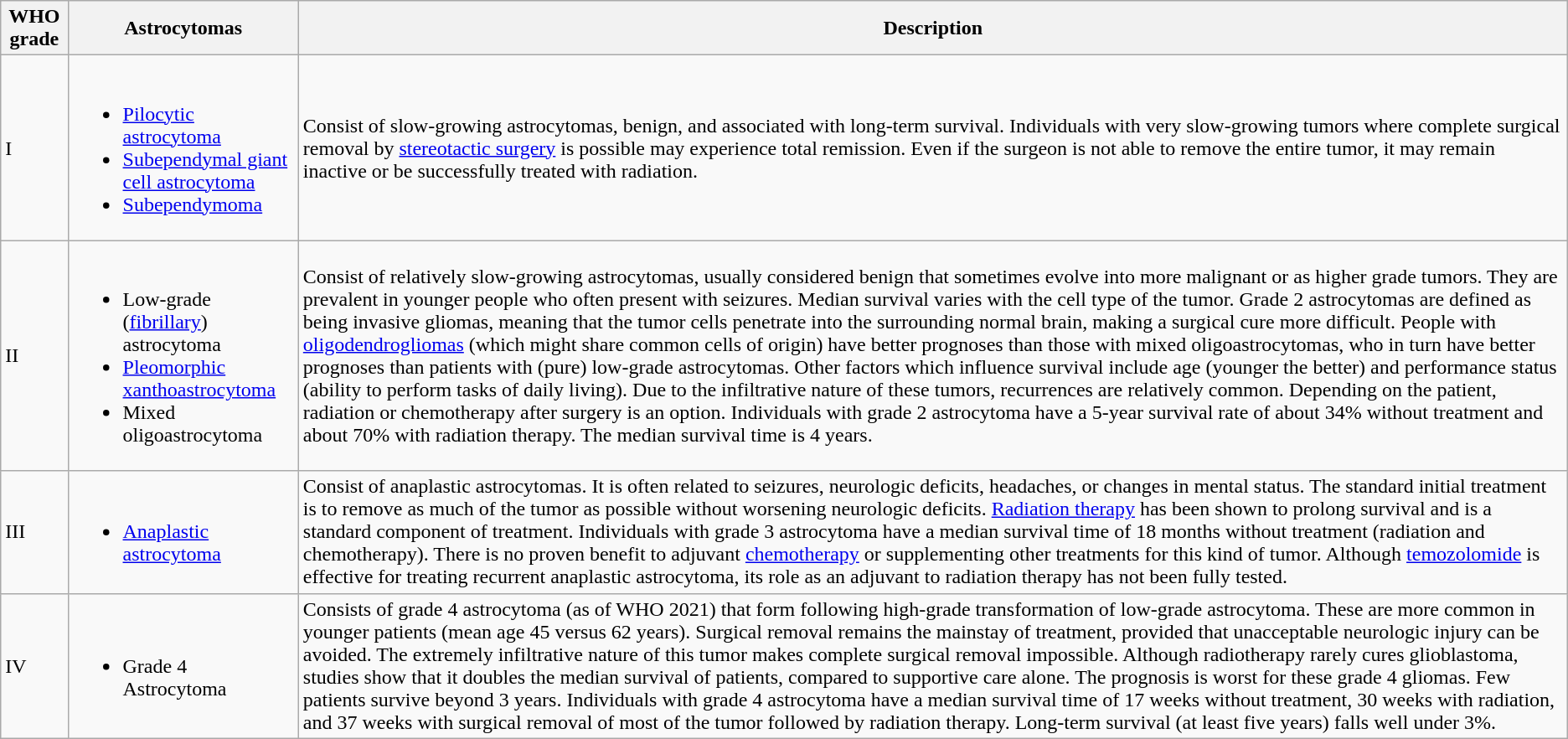<table class="wikitable">
<tr>
<th>WHO grade</th>
<th>Astrocytomas</th>
<th>Description</th>
</tr>
<tr>
<td>I</td>
<td><br><ul><li><a href='#'>Pilocytic astrocytoma</a></li><li><a href='#'>Subependymal giant cell astrocytoma</a></li><li><a href='#'>Subependymoma</a></li></ul></td>
<td>Consist of slow-growing astrocytomas, benign, and associated with long-term survival.  Individuals with very slow-growing tumors where complete surgical removal by <a href='#'>stereotactic surgery</a> is possible may experience total remission. Even if the surgeon is not able to remove the entire tumor, it may remain inactive or be successfully treated with radiation.</td>
</tr>
<tr>
<td>II</td>
<td><br><ul><li>Low-grade (<a href='#'>fibrillary</a>) astrocytoma</li><li><a href='#'>Pleomorphic xanthoastrocytoma</a></li><li>Mixed oligoastrocytoma</li></ul></td>
<td>Consist of relatively slow-growing astrocytomas, usually considered benign that sometimes evolve into more malignant or as higher grade tumors. They are prevalent in younger people who often present with seizures. Median survival varies with the cell type of the tumor. Grade 2 astrocytomas are defined as being invasive gliomas, meaning that the tumor cells penetrate into the surrounding normal brain, making a surgical cure more difficult. People with <a href='#'>oligodendrogliomas</a> (which might share common cells of origin) have better prognoses than those with mixed oligoastrocytomas, who in turn have better prognoses than patients with (pure) low-grade astrocytomas. Other factors which influence survival include age (younger the better) and performance status (ability to perform tasks of daily living). Due to the infiltrative nature of these tumors, recurrences are relatively common. Depending on the patient, radiation or chemotherapy after surgery is an option. Individuals with grade 2 astrocytoma have a 5-year survival rate of about 34% without treatment and about 70% with radiation therapy. The median survival time is 4 years.</td>
</tr>
<tr>
<td>III</td>
<td><br><ul><li><a href='#'>Anaplastic astrocytoma</a></li></ul></td>
<td>Consist of anaplastic astrocytomas. It is often related to seizures, neurologic deficits, headaches, or changes in mental status. The standard initial treatment is to remove as much of the tumor as possible without worsening neurologic deficits. <a href='#'>Radiation therapy</a> has been shown to prolong survival and is a standard component of treatment. Individuals with grade 3 astrocytoma have a median survival time of 18 months without treatment (radiation and chemotherapy). There is no proven benefit to adjuvant <a href='#'>chemotherapy</a> or supplementing other treatments for this kind of tumor. Although <a href='#'>temozolomide</a> is effective for treating recurrent anaplastic astrocytoma, its role as an adjuvant to radiation therapy has not been fully tested.</td>
</tr>
<tr>
<td>IV</td>
<td><br><ul><li>Grade 4 Astrocytoma</li></ul></td>
<td>Consists of grade 4 astrocytoma (as of WHO 2021) that form following high-grade transformation of low-grade astrocytoma. These are more common in younger patients (mean age 45 versus 62 years). Surgical removal remains the mainstay of treatment, provided that unacceptable neurologic injury can be avoided. The extremely infiltrative nature of this tumor makes complete surgical removal impossible. Although radiotherapy rarely cures glioblastoma, studies show that it doubles the median survival of patients, compared to supportive care alone. The prognosis is worst for these grade 4 gliomas. Few patients survive beyond 3 years. Individuals with grade 4 astrocytoma have a median survival time of 17 weeks without treatment, 30 weeks with radiation, and 37 weeks with surgical removal of most of the tumor followed by radiation therapy. Long-term survival (at least five years) falls well under 3%.</td>
</tr>
</table>
